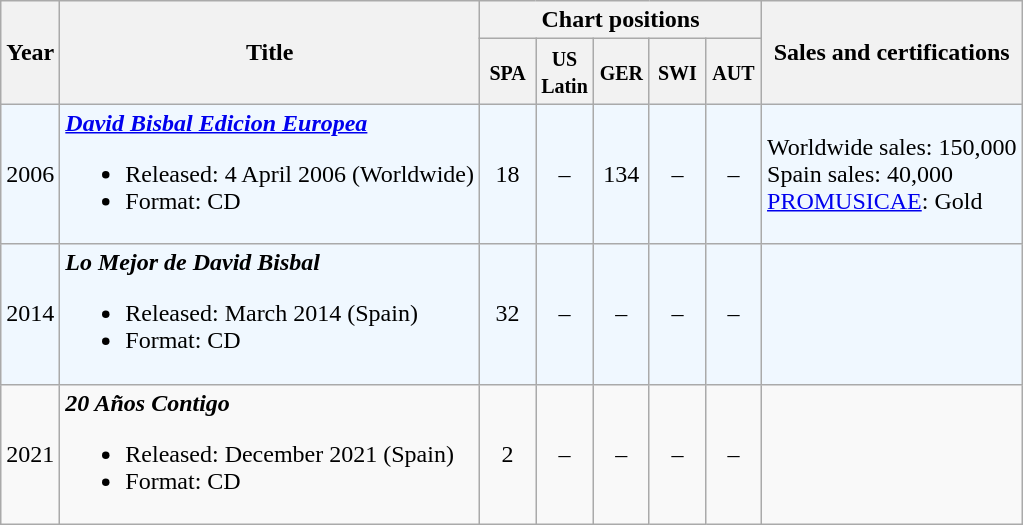<table class="wikitable">
<tr>
<th rowspan="2">Year</th>
<th rowspan="2">Title</th>
<th colspan="5">Chart positions</th>
<th rowspan="2">Sales and certifications</th>
</tr>
<tr bgcolor="#DDDDDD">
<th width="30"><small>SPA</small><br></th>
<th width="30"><small>US Latin</small></th>
<th width="30"><small>GER</small></th>
<th width="30"><small>SWI</small></th>
<th width="30"><small>AUT</small></th>
</tr>
<tr bgcolor="#F0F8FF">
<td rowspan=>2006</td>
<td><strong><em><a href='#'>David Bisbal Edicion Europea</a></em></strong><br><ul><li>Released: 4 April 2006 (Worldwide)</li><li>Format: CD</li></ul></td>
<td align="center">18</td>
<td align="center">–</td>
<td align="center">134</td>
<td align="center">–</td>
<td align="center">–</td>
<td>Worldwide sales: 150,000<br> Spain sales: 40,000<br><a href='#'>PROMUSICAE</a>: Gold</td>
</tr>
<tr bgcolor="#F0F8FF">
<td>2014</td>
<td><strong><em>Lo Mejor de David Bisbal</em></strong><br><ul><li>Released: March 2014 (Spain)</li><li>Format: CD</li></ul></td>
<td align="center">32</td>
<td align="center">–</td>
<td align="center">–</td>
<td align="center">–</td>
<td align="center">–</td>
<td></td>
</tr>
<tr>
<td>2021</td>
<td><strong><em>20 Años Contigo</em></strong><br><ul><li>Released: December 2021 (Spain)</li><li>Format: CD</li></ul></td>
<td align="center">2<br></td>
<td align="center">–</td>
<td align="center">–</td>
<td align="center">–</td>
<td align="center">–</td>
<td></td>
</tr>
</table>
